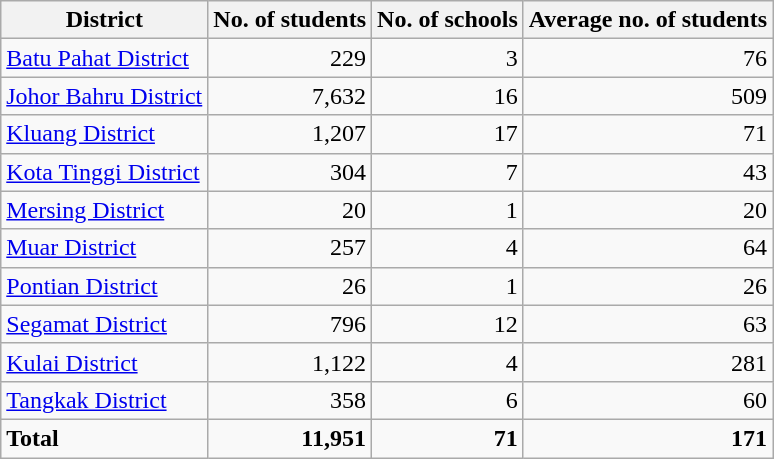<table class="wikitable sortable">
<tr>
<th>District</th>
<th>No. of students</th>
<th>No. of schools</th>
<th>Average no. of students</th>
</tr>
<tr>
<td> <a href='#'>Batu Pahat District</a></td>
<td style="text-align:right;">229</td>
<td style="text-align:right;">3</td>
<td style="text-align:right;">76</td>
</tr>
<tr>
<td> <a href='#'>Johor Bahru District</a></td>
<td style="text-align:right;">7,632</td>
<td style="text-align:right;">16</td>
<td style="text-align:right;">509</td>
</tr>
<tr>
<td> <a href='#'>Kluang District</a></td>
<td style="text-align:right;">1,207</td>
<td style="text-align:right;">17</td>
<td style="text-align:right;">71</td>
</tr>
<tr>
<td> <a href='#'>Kota Tinggi District</a></td>
<td style="text-align:right;">304</td>
<td style="text-align:right;">7</td>
<td style="text-align:right;">43</td>
</tr>
<tr>
<td> <a href='#'>Mersing District</a></td>
<td style="text-align:right;">20</td>
<td style="text-align:right;">1</td>
<td style="text-align:right;">20</td>
</tr>
<tr>
<td> <a href='#'>Muar District</a></td>
<td style="text-align:right;">257</td>
<td style="text-align:right;">4</td>
<td style="text-align:right;">64</td>
</tr>
<tr>
<td> <a href='#'>Pontian District</a></td>
<td style="text-align:right;">26</td>
<td style="text-align:right;">1</td>
<td style="text-align:right;">26</td>
</tr>
<tr>
<td> <a href='#'>Segamat District</a></td>
<td style="text-align:right;">796</td>
<td style="text-align:right;">12</td>
<td style="text-align:right;">63</td>
</tr>
<tr>
<td> <a href='#'>Kulai District</a></td>
<td style="text-align:right;">1,122</td>
<td style="text-align:right;">4</td>
<td style="text-align:right;">281</td>
</tr>
<tr>
<td> <a href='#'>Tangkak District</a></td>
<td style="text-align:right;">358</td>
<td style="text-align:right;">6</td>
<td style="text-align:right;">60</td>
</tr>
<tr>
<td><strong>Total</strong></td>
<td style="text-align:right;"><strong>11,951</strong></td>
<td style="text-align:right;"><strong>71</strong></td>
<td style="text-align:right;"><strong>171</strong></td>
</tr>
</table>
